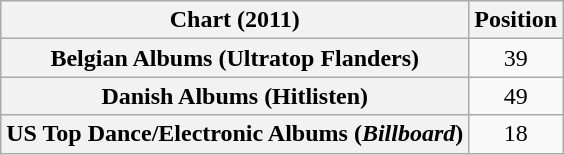<table class="wikitable sortable plainrowheaders" style="text-align:center">
<tr>
<th scope="col">Chart (2011)</th>
<th scope="col">Position</th>
</tr>
<tr>
<th scope="row">Belgian Albums (Ultratop Flanders)</th>
<td>39</td>
</tr>
<tr>
<th scope="row">Danish Albums (Hitlisten)</th>
<td>49</td>
</tr>
<tr>
<th scope="row">US Top Dance/Electronic Albums (<em>Billboard</em>)</th>
<td>18</td>
</tr>
</table>
